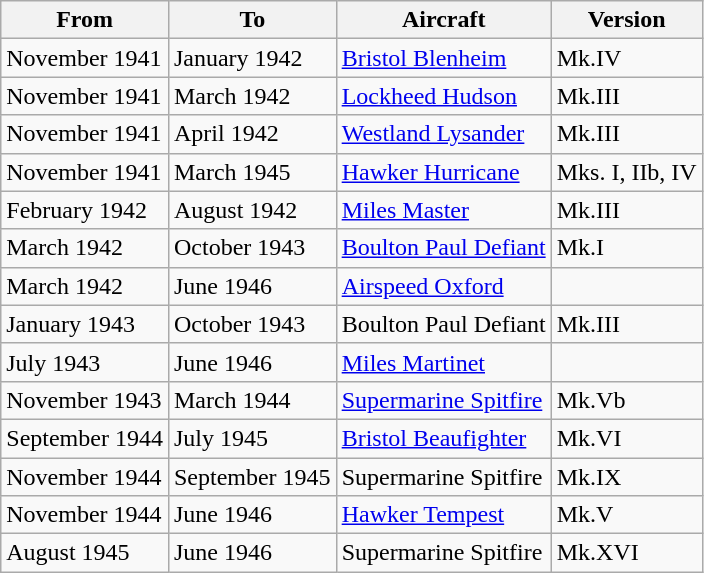<table class="wikitable">
<tr>
<th>From</th>
<th>To</th>
<th>Aircraft</th>
<th>Version</th>
</tr>
<tr>
<td>November 1941</td>
<td>January 1942</td>
<td><a href='#'>Bristol Blenheim</a></td>
<td>Mk.IV</td>
</tr>
<tr>
<td>November 1941</td>
<td>March 1942</td>
<td><a href='#'>Lockheed Hudson</a></td>
<td>Mk.III</td>
</tr>
<tr>
<td>November 1941</td>
<td>April 1942</td>
<td><a href='#'>Westland Lysander</a></td>
<td>Mk.III</td>
</tr>
<tr>
<td>November 1941</td>
<td>March 1945</td>
<td><a href='#'>Hawker Hurricane</a></td>
<td>Mks. I, IIb, IV</td>
</tr>
<tr>
<td>February 1942</td>
<td>August 1942</td>
<td><a href='#'>Miles Master</a></td>
<td>Mk.III</td>
</tr>
<tr>
<td>March 1942</td>
<td>October 1943</td>
<td><a href='#'>Boulton Paul Defiant</a></td>
<td>Mk.I</td>
</tr>
<tr>
<td>March 1942</td>
<td>June 1946</td>
<td><a href='#'>Airspeed Oxford</a></td>
<td></td>
</tr>
<tr>
<td>January 1943</td>
<td>October 1943</td>
<td>Boulton Paul Defiant</td>
<td>Mk.III</td>
</tr>
<tr>
<td>July 1943</td>
<td>June 1946</td>
<td><a href='#'>Miles Martinet</a></td>
<td></td>
</tr>
<tr>
<td>November 1943</td>
<td>March 1944</td>
<td><a href='#'>Supermarine Spitfire</a></td>
<td>Mk.Vb</td>
</tr>
<tr>
<td>September 1944</td>
<td>July 1945</td>
<td><a href='#'>Bristol Beaufighter</a></td>
<td>Mk.VI</td>
</tr>
<tr>
<td>November 1944</td>
<td>September 1945</td>
<td>Supermarine Spitfire</td>
<td>Mk.IX</td>
</tr>
<tr>
<td>November 1944</td>
<td>June 1946</td>
<td><a href='#'>Hawker Tempest</a></td>
<td>Mk.V</td>
</tr>
<tr>
<td>August 1945</td>
<td>June 1946</td>
<td>Supermarine Spitfire</td>
<td>Mk.XVI</td>
</tr>
</table>
